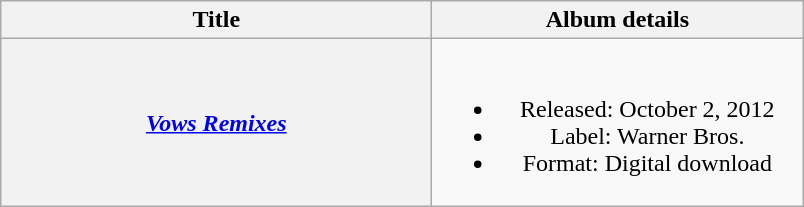<table class="wikitable plainrowheaders" style="text-align:center;" border="1">
<tr>
<th scope="col" style="width:17.5em;">Title</th>
<th scope="col" style="width:15em;">Album details</th>
</tr>
<tr>
<th scope="row"><em><a href='#'>Vows Remixes</a></em></th>
<td><br><ul><li>Released: October 2, 2012</li><li>Label: Warner Bros.</li><li>Format: Digital download</li></ul></td>
</tr>
</table>
